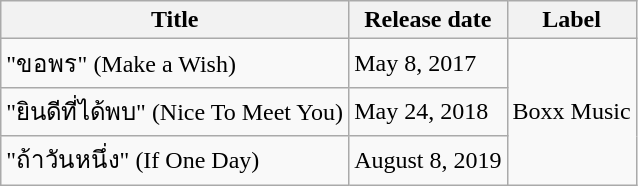<table class="wikitable">
<tr>
<th>Title</th>
<th>Release date</th>
<th>Label</th>
</tr>
<tr>
<td>"ขอพร" (Make a Wish)</td>
<td>May 8, 2017</td>
<td rowspan="3">Boxx Music</td>
</tr>
<tr>
<td>"ยินดีที่ได้พบ" (Nice To Meet You)</td>
<td>May 24, 2018</td>
</tr>
<tr>
<td>"ถ้าวันหนึ่ง" (If One Day)</td>
<td>August 8, 2019</td>
</tr>
</table>
